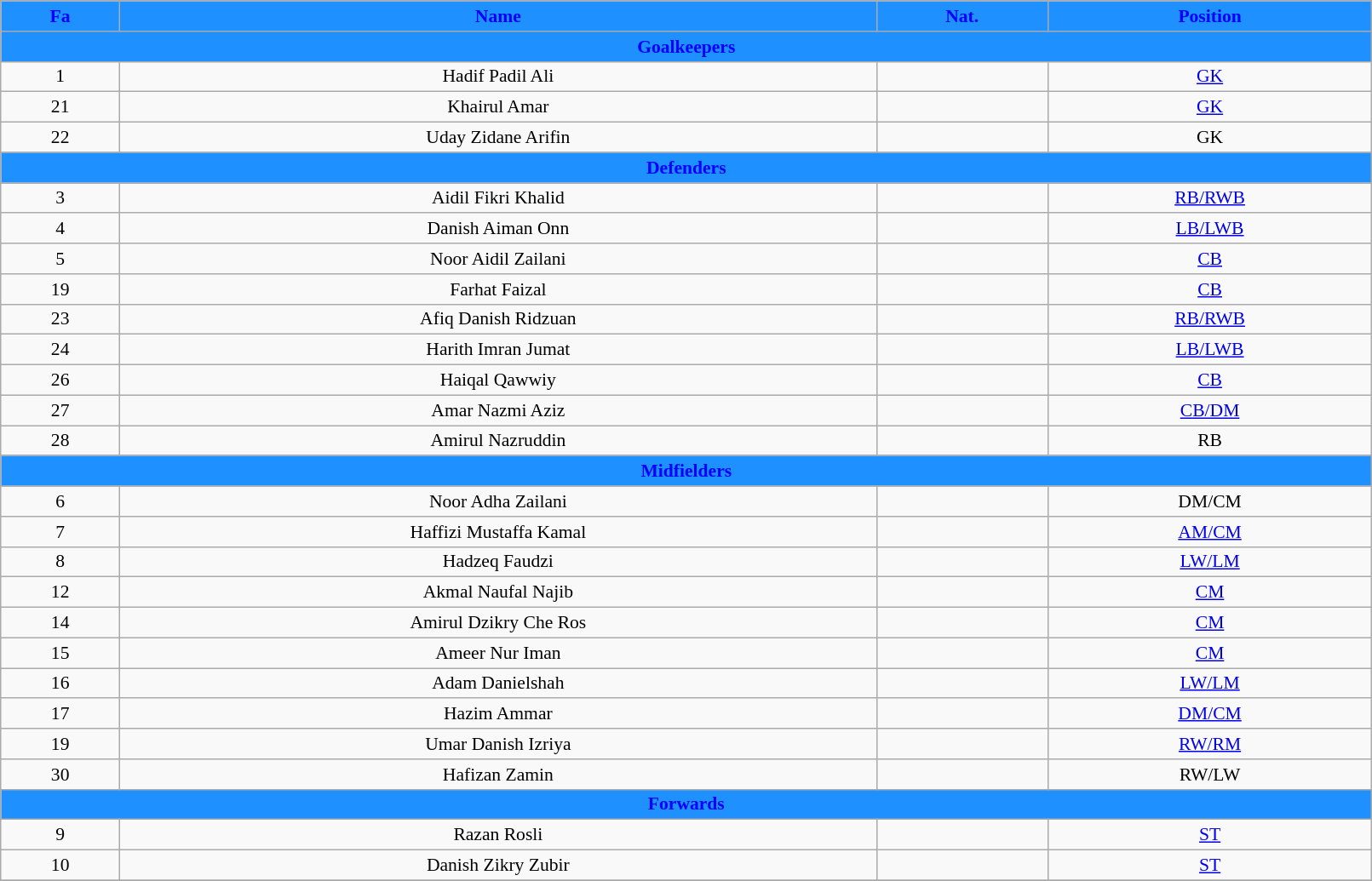<table class="wikitable sortable"  style="text-align:center; font-size:90%; width:85%;">
<tr>
<th style="background:#1E90FF; color:blue; text-align:center;">Fa</th>
<th style="background:#1E90FF; color:blue; text-align:center;">Name</th>
<th style="background:#1E90FF; color:blue; text-align:center;">Nat.</th>
<th style="background:#1E90FF; color:blue; text-align:center;">Position</th>
</tr>
<tr>
<th colspan="10" style="background:#1E90FF; color:blue; text-align:center;">Goalkeepers</th>
</tr>
<tr>
<td>1</td>
<td>Hadif Padil Ali</td>
<td></td>
<td><a href='#'>GK</a></td>
</tr>
<tr>
<td>21</td>
<td>Khairul Amar</td>
<td></td>
<td><a href='#'>GK</a></td>
</tr>
<tr>
<td>22</td>
<td>Uday Zidane Arifin</td>
<td></td>
<td>GK</td>
</tr>
<tr>
<th colspan="10" style="background:#1E90FF; color:blue; text-align:center;">Defenders</th>
</tr>
<tr>
<td>3</td>
<td>Aidil Fikri Khalid</td>
<td></td>
<td><a href='#'>RB/RWB</a></td>
</tr>
<tr>
<td>4</td>
<td>Danish Aiman Onn</td>
<td></td>
<td><a href='#'>LB/LWB</a></td>
</tr>
<tr>
<td>5</td>
<td>Noor Aidil Zailani</td>
<td></td>
<td><a href='#'>CB</a></td>
</tr>
<tr>
<td>19</td>
<td>Farhat Faizal</td>
<td></td>
<td><a href='#'>CB</a></td>
</tr>
<tr>
<td>23</td>
<td>Afiq Danish Ridzuan</td>
<td></td>
<td><a href='#'>RB/RWB</a></td>
</tr>
<tr>
<td>24</td>
<td>Harith Imran Jumat</td>
<td></td>
<td><a href='#'>LB/LWB</a></td>
</tr>
<tr>
<td>26</td>
<td>Haiqal Qawwiy</td>
<td></td>
<td><a href='#'>CB</a></td>
</tr>
<tr>
<td>27</td>
<td>Amar Nazmi Aziz</td>
<td></td>
<td><a href='#'>CB/DM</a></td>
</tr>
<tr>
<td>28</td>
<td>Amirul Nazruddin</td>
<td></td>
<td>RB</td>
</tr>
<tr>
<th colspan="10" style="background:#1E90FF; color:blue; text-align:center;">Midfielders</th>
</tr>
<tr>
<td>6</td>
<td>Noor Adha Zailani</td>
<td></td>
<td>DM/CM</td>
</tr>
<tr>
<td>7</td>
<td>Haffizi Mustaffa Kamal</td>
<td></td>
<td><a href='#'>AM/CM</a></td>
</tr>
<tr>
<td>8</td>
<td>Hadzeq Faudzi</td>
<td></td>
<td><a href='#'>LW/LM</a></td>
</tr>
<tr>
<td>12</td>
<td>Akmal Naufal Najib</td>
<td></td>
<td><a href='#'>CM</a></td>
</tr>
<tr>
<td>14</td>
<td>Amirul Dzikry Che Ros</td>
<td></td>
<td><a href='#'>CM</a></td>
</tr>
<tr>
<td>15</td>
<td>Ameer Nur Iman</td>
<td></td>
<td><a href='#'>CM</a></td>
</tr>
<tr>
<td>16</td>
<td>Adam Danielshah</td>
<td></td>
<td><a href='#'>LW/LM</a></td>
</tr>
<tr>
<td>17</td>
<td>Hazim Ammar</td>
<td></td>
<td><a href='#'>DM/CM</a></td>
</tr>
<tr>
<td>19</td>
<td>Umar Danish Izriya</td>
<td></td>
<td><a href='#'>RW/RM</a></td>
</tr>
<tr>
<td>30</td>
<td>Hafizan Zamin</td>
<td></td>
<td>RW/LW</td>
</tr>
<tr>
<th colspan="10" style="background:#1E90FF; color:blue; text-align:center;">Forwards</th>
</tr>
<tr>
<td>9</td>
<td>Razan Rosli</td>
<td></td>
<td><a href='#'>ST</a></td>
</tr>
<tr>
<td>10</td>
<td>Danish Zikry Zubir</td>
<td></td>
<td><a href='#'>ST</a></td>
</tr>
<tr>
</tr>
</table>
